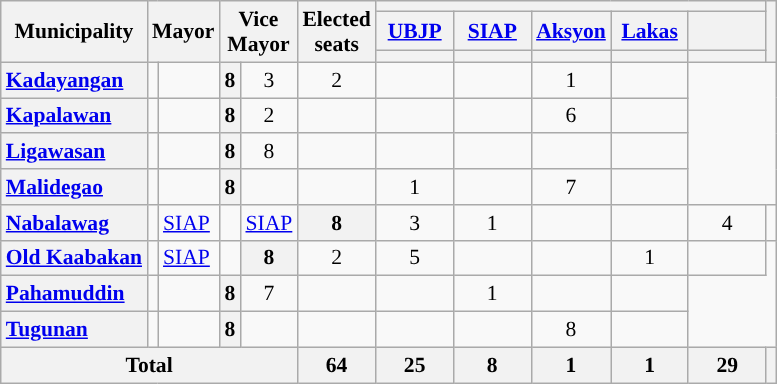<table class="wikitable" style="text-align:center; font-size: 0.9em;">
<tr>
<th rowspan="3">Municipality</th>
<th colspan="2" rowspan="3" style="width:40px;">Mayor</th>
<th colspan="2" rowspan="3" style="width:40px;">Vice Mayor</th>
<th rowspan="3">Elected<br>seats</th>
<th colspan="5"></th>
<th rowspan="3"></th>
</tr>
<tr>
<th class="unsortable" style="width:45px;"><a href='#'>UBJP</a></th>
<th class="unsortable" style="width:45px;"><a href='#'>SIAP</a></th>
<th class="unsortable" style="width:45px;"><a href='#'>Aksyon</a></th>
<th class="unsortable" style="width:45px;"><a href='#'>Lakas</a></th>
<th class="unsortable" style="width:45px;"></th>
</tr>
<tr>
<th style="color:inherit;background:"></th>
<th style="color:inherit;background:"></th>
<th style="color:inherit;background:"></th>
<th style="color:inherit;background:"></th>
<th style="color:inherit;background:"></th>
</tr>
<tr>
<th style="text-align: left;"><a href='#'>Kadayangan</a></th>
<td></td>
<td></td>
<th>8</th>
<td>3</td>
<td>2</td>
<td></td>
<td></td>
<td>1</td>
<td></td>
</tr>
<tr>
<th style="text-align: left;"><a href='#'>Kapalawan</a></th>
<td></td>
<td></td>
<th>8</th>
<td>2</td>
<td></td>
<td></td>
<td></td>
<td>6</td>
<td></td>
</tr>
<tr>
<th style="text-align: left;"><a href='#'>Ligawasan</a></th>
<td></td>
<td></td>
<th>8</th>
<td>8</td>
<td></td>
<td></td>
<td></td>
<td></td>
<td></td>
</tr>
<tr>
<th style="text-align: left;"><a href='#'>Malidegao</a></th>
<td></td>
<td></td>
<th>8</th>
<td></td>
<td></td>
<td>1</td>
<td></td>
<td>7</td>
<td></td>
</tr>
<tr>
<th style="text-align: left;"><a href='#'>Nabalawag</a></th>
<td></td>
<td style="text-align: left;"><a href='#'>SIAP</a></td>
<td></td>
<td style="text-align: left;"><a href='#'>SIAP</a></td>
<th>8</th>
<td>3</td>
<td>1</td>
<td></td>
<td></td>
<td>4</td>
<td></td>
</tr>
<tr>
<th style="text-align: left;"><a href='#'>Old Kaabakan</a></th>
<td></td>
<td style="text-align: left;"><a href='#'>SIAP</a></td>
<td></td>
<th>8</th>
<td>2</td>
<td>5</td>
<td></td>
<td></td>
<td>1</td>
<td></td>
</tr>
<tr>
<th style="text-align: left;"><a href='#'>Pahamuddin</a></th>
<td></td>
<td></td>
<th>8</th>
<td>7</td>
<td></td>
<td></td>
<td>1</td>
<td></td>
<td></td>
</tr>
<tr>
<th style="text-align: left;"><a href='#'>Tugunan</a></th>
<td></td>
<td></td>
<th>8</th>
<td></td>
<td></td>
<td></td>
<td></td>
<td>8</td>
<td></td>
</tr>
<tr>
<th colspan="5">Total</th>
<th>64</th>
<th>25</th>
<th>8</th>
<th>1</th>
<th>1</th>
<th>29</th>
<th></th>
</tr>
</table>
